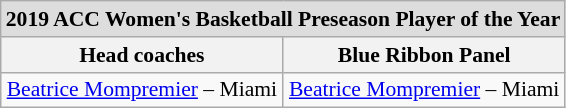<table class="wikitable" style="white-space:nowrap; font-size:90%;">
<tr>
<td colspan="2" style="text-align:center; background:#ddd;"><strong>2019 ACC Women's Basketball Preseason Player of the Year</strong></td>
</tr>
<tr>
<th>Head coaches</th>
<th>Blue Ribbon Panel</th>
</tr>
<tr align="center">
<td><a href='#'>Beatrice Mompremier</a> – Miami</td>
<td><a href='#'>Beatrice Mompremier</a> – Miami</td>
</tr>
</table>
